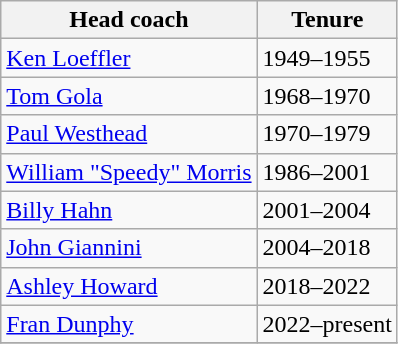<table class="wikitable">
<tr>
<th>Head coach</th>
<th>Tenure</th>
</tr>
<tr>
<td><a href='#'>Ken Loeffler</a></td>
<td>1949–1955</td>
</tr>
<tr>
<td><a href='#'>Tom Gola</a></td>
<td>1968–1970</td>
</tr>
<tr>
<td><a href='#'>Paul Westhead</a></td>
<td>1970–1979</td>
</tr>
<tr>
<td><a href='#'>William "Speedy" Morris</a></td>
<td>1986–2001</td>
</tr>
<tr>
<td><a href='#'>Billy Hahn</a></td>
<td>2001–2004</td>
</tr>
<tr>
<td><a href='#'>John Giannini</a></td>
<td>2004–2018</td>
</tr>
<tr>
<td><a href='#'>Ashley Howard</a></td>
<td>2018–2022</td>
</tr>
<tr>
<td><a href='#'>Fran Dunphy</a></td>
<td>2022–present</td>
</tr>
<tr>
</tr>
</table>
